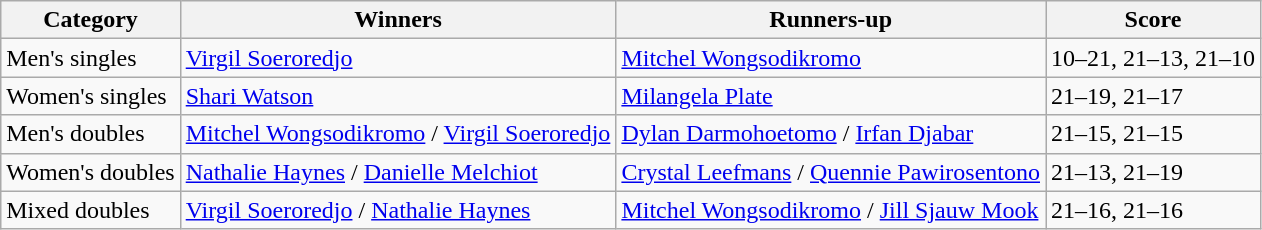<table class=wikitable style="white-space:nowrap;">
<tr>
<th>Category</th>
<th>Winners</th>
<th>Runners-up</th>
<th>Score</th>
</tr>
<tr>
<td>Men's singles</td>
<td>  <a href='#'>Virgil Soeroredjo</a></td>
<td>  <a href='#'>Mitchel Wongsodikromo</a></td>
<td>10–21, 21–13, 21–10</td>
</tr>
<tr>
<td>Women's singles</td>
<td>  <a href='#'>Shari Watson</a></td>
<td>  <a href='#'>Milangela Plate</a></td>
<td>21–19, 21–17</td>
</tr>
<tr>
<td>Men's doubles</td>
<td>  <a href='#'>Mitchel Wongsodikromo</a> / <a href='#'>Virgil Soeroredjo</a></td>
<td>  <a href='#'>Dylan Darmohoetomo</a> / <a href='#'>Irfan Djabar</a></td>
<td>21–15, 21–15</td>
</tr>
<tr>
<td>Women's doubles</td>
<td>  <a href='#'>Nathalie Haynes</a> / <a href='#'>Danielle Melchiot</a></td>
<td>  <a href='#'>Crystal Leefmans</a> / <a href='#'>Quennie Pawirosentono</a></td>
<td>21–13, 21–19</td>
</tr>
<tr>
<td>Mixed doubles</td>
<td>  <a href='#'>Virgil Soeroredjo</a> / <a href='#'>Nathalie Haynes</a></td>
<td>  <a href='#'>Mitchel Wongsodikromo</a> / <a href='#'>Jill Sjauw Mook</a></td>
<td>21–16, 21–16</td>
</tr>
</table>
